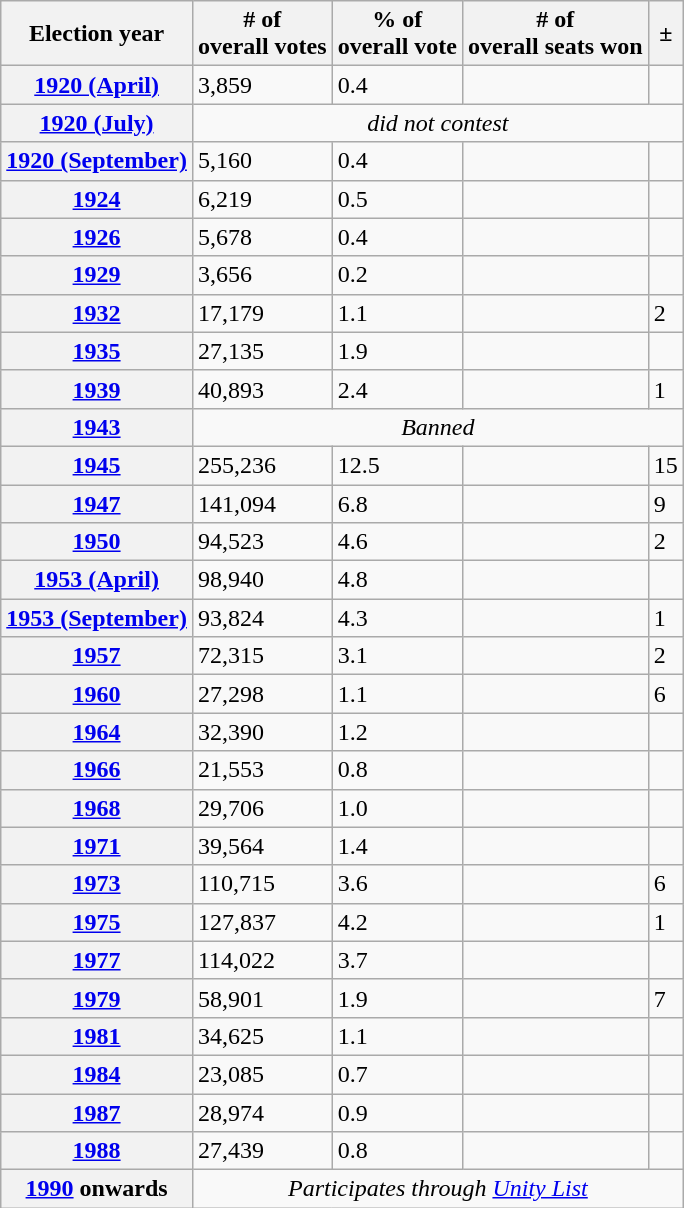<table class=wikitable>
<tr>
<th>Election year</th>
<th># of<br>overall votes</th>
<th>% of<br>overall vote</th>
<th># of<br>overall seats won</th>
<th>±</th>
</tr>
<tr>
<th><a href='#'>1920 (April)</a></th>
<td>3,859</td>
<td>0.4</td>
<td></td>
<td></td>
</tr>
<tr>
<th><a href='#'>1920 (July)</a></th>
<td colspan="4" align="center"><em>did not contest</em></td>
</tr>
<tr>
<th><a href='#'>1920 (September)</a></th>
<td>5,160</td>
<td>0.4</td>
<td></td>
<td></td>
</tr>
<tr>
<th><a href='#'>1924</a></th>
<td>6,219</td>
<td>0.5</td>
<td></td>
<td></td>
</tr>
<tr>
<th><a href='#'>1926</a></th>
<td>5,678</td>
<td>0.4</td>
<td></td>
<td></td>
</tr>
<tr>
<th><a href='#'>1929</a></th>
<td>3,656</td>
<td>0.2</td>
<td></td>
<td></td>
</tr>
<tr>
<th><a href='#'>1932</a></th>
<td>17,179</td>
<td>1.1</td>
<td></td>
<td> 2</td>
</tr>
<tr>
<th><a href='#'>1935</a></th>
<td>27,135</td>
<td>1.9</td>
<td></td>
<td></td>
</tr>
<tr>
<th><a href='#'>1939</a></th>
<td>40,893</td>
<td>2.4</td>
<td></td>
<td> 1</td>
</tr>
<tr>
<th><a href='#'>1943</a></th>
<td colspan="4" align="center"><em>Banned</em></td>
</tr>
<tr>
<th><a href='#'>1945</a></th>
<td>255,236</td>
<td>12.5</td>
<td></td>
<td> 15</td>
</tr>
<tr>
<th><a href='#'>1947</a></th>
<td>141,094</td>
<td>6.8</td>
<td></td>
<td> 9</td>
</tr>
<tr>
<th><a href='#'>1950</a></th>
<td>94,523</td>
<td>4.6</td>
<td></td>
<td> 2</td>
</tr>
<tr>
<th><a href='#'>1953 (April)</a></th>
<td>98,940</td>
<td>4.8</td>
<td></td>
<td></td>
</tr>
<tr>
<th><a href='#'>1953 (September)</a></th>
<td>93,824</td>
<td>4.3</td>
<td></td>
<td> 1</td>
</tr>
<tr>
<th><a href='#'>1957</a></th>
<td>72,315</td>
<td>3.1</td>
<td></td>
<td> 2</td>
</tr>
<tr>
<th><a href='#'>1960</a></th>
<td>27,298</td>
<td>1.1</td>
<td></td>
<td> 6</td>
</tr>
<tr>
<th><a href='#'>1964</a></th>
<td>32,390</td>
<td>1.2</td>
<td></td>
<td></td>
</tr>
<tr>
<th><a href='#'>1966</a></th>
<td>21,553</td>
<td>0.8</td>
<td></td>
<td></td>
</tr>
<tr>
<th><a href='#'>1968</a></th>
<td>29,706</td>
<td>1.0</td>
<td></td>
<td></td>
</tr>
<tr>
<th><a href='#'>1971</a></th>
<td>39,564</td>
<td>1.4</td>
<td></td>
<td></td>
</tr>
<tr>
<th><a href='#'>1973</a></th>
<td>110,715</td>
<td>3.6</td>
<td></td>
<td> 6</td>
</tr>
<tr>
<th><a href='#'>1975</a></th>
<td>127,837</td>
<td>4.2</td>
<td></td>
<td> 1</td>
</tr>
<tr>
<th><a href='#'>1977</a></th>
<td>114,022</td>
<td>3.7</td>
<td></td>
<td></td>
</tr>
<tr>
<th><a href='#'>1979</a></th>
<td>58,901</td>
<td>1.9</td>
<td></td>
<td> 7</td>
</tr>
<tr>
<th><a href='#'>1981</a></th>
<td>34,625</td>
<td>1.1</td>
<td></td>
<td></td>
</tr>
<tr>
<th><a href='#'>1984</a></th>
<td>23,085</td>
<td>0.7</td>
<td></td>
<td></td>
</tr>
<tr>
<th><a href='#'>1987</a></th>
<td>28,974</td>
<td>0.9</td>
<td></td>
<td></td>
</tr>
<tr>
<th><a href='#'>1988</a></th>
<td>27,439</td>
<td>0.8</td>
<td></td>
<td></td>
</tr>
<tr>
<th><a href='#'>1990</a> onwards</th>
<td colspan="4" align="center"><em>Participates through <a href='#'>Unity List</a></em></td>
</tr>
</table>
